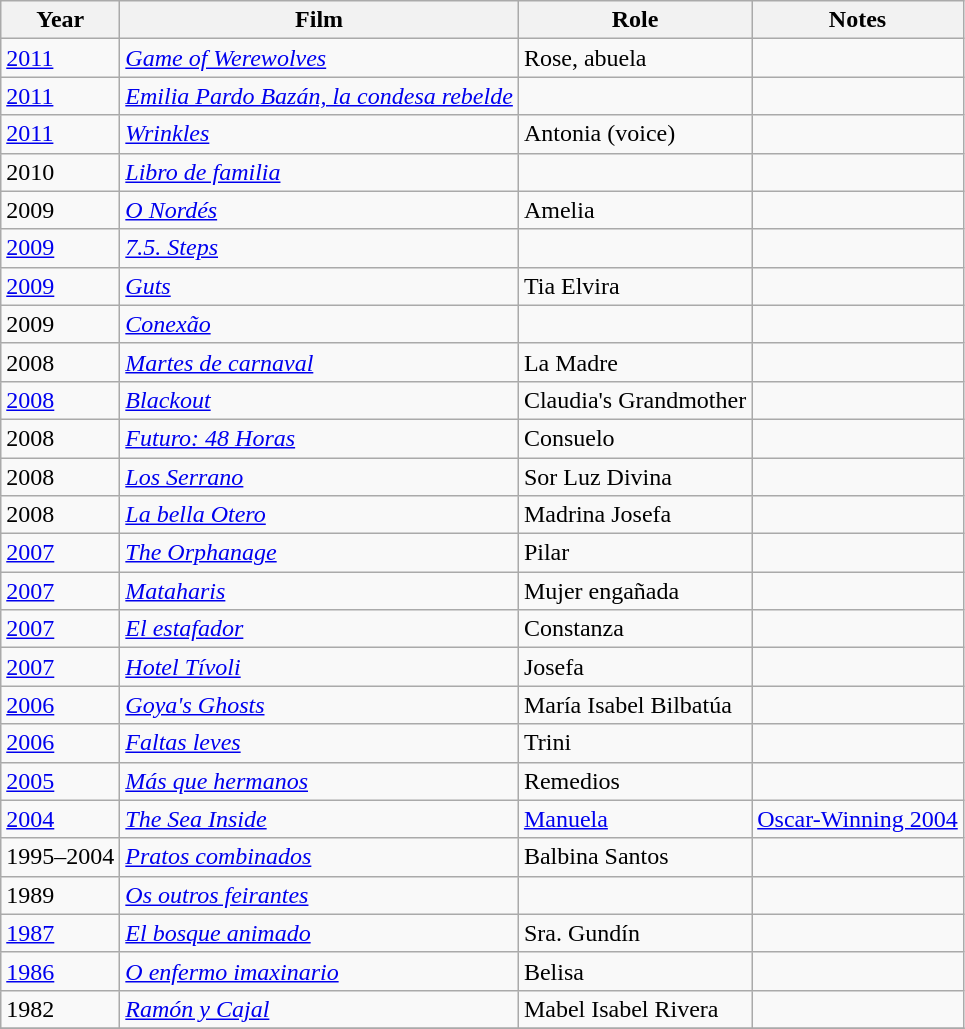<table class="wikitable">
<tr>
<th>Year</th>
<th>Film</th>
<th>Role</th>
<th>Notes</th>
</tr>
<tr>
<td><a href='#'>2011</a></td>
<td><em><a href='#'>Game of Werewolves</a></em></td>
<td>Rose, abuela</td>
<td></td>
</tr>
<tr>
<td><a href='#'>2011</a></td>
<td><em><a href='#'>Emilia Pardo Bazán, la condesa rebelde</a></em></td>
<td></td>
<td></td>
</tr>
<tr>
<td><a href='#'>2011</a></td>
<td><em><a href='#'>Wrinkles</a></em></td>
<td>Antonia (voice)</td>
<td></td>
</tr>
<tr>
<td>2010</td>
<td><em><a href='#'>Libro de familia</a></em></td>
<td></td>
<td></td>
</tr>
<tr>
<td>2009</td>
<td><em><a href='#'>O Nordés</a></em></td>
<td>Amelia</td>
<td></td>
</tr>
<tr>
<td><a href='#'>2009</a></td>
<td><em><a href='#'>7.5. Steps</a></em></td>
<td></td>
<td></td>
</tr>
<tr>
<td><a href='#'>2009</a></td>
<td><em><a href='#'>Guts</a></em></td>
<td>Tia Elvira</td>
<td></td>
</tr>
<tr>
<td>2009</td>
<td><em><a href='#'>Conexão</a></em></td>
<td></td>
<td></td>
</tr>
<tr>
<td>2008</td>
<td><em><a href='#'>Martes de carnaval</a></em></td>
<td>La Madre</td>
<td></td>
</tr>
<tr>
<td><a href='#'>2008</a></td>
<td><em><a href='#'>Blackout</a></em></td>
<td>Claudia's Grandmother</td>
<td></td>
</tr>
<tr>
<td>2008</td>
<td><em><a href='#'>Futuro: 48 Horas</a></em></td>
<td>Consuelo</td>
<td></td>
</tr>
<tr>
<td>2008</td>
<td><em><a href='#'>Los Serrano</a></em></td>
<td>Sor Luz Divina</td>
<td></td>
</tr>
<tr>
<td>2008</td>
<td><em><a href='#'>La bella Otero</a></em></td>
<td>Madrina Josefa</td>
<td></td>
</tr>
<tr>
<td><a href='#'>2007</a></td>
<td><em><a href='#'>The Orphanage</a></em></td>
<td>Pilar</td>
<td></td>
</tr>
<tr>
<td><a href='#'>2007</a></td>
<td><em><a href='#'>Mataharis</a></em></td>
<td>Mujer engañada</td>
<td></td>
</tr>
<tr>
<td><a href='#'>2007</a></td>
<td><em><a href='#'>El estafador</a></em></td>
<td>Constanza</td>
<td></td>
</tr>
<tr>
<td><a href='#'>2007</a></td>
<td><em><a href='#'>Hotel Tívoli</a></em></td>
<td>Josefa</td>
<td></td>
</tr>
<tr>
<td><a href='#'>2006</a></td>
<td><em><a href='#'>Goya's Ghosts</a></em></td>
<td>María Isabel Bilbatúa</td>
<td></td>
</tr>
<tr>
<td><a href='#'>2006</a></td>
<td><em><a href='#'>Faltas leves</a></em></td>
<td>Trini</td>
<td></td>
</tr>
<tr>
<td><a href='#'>2005</a></td>
<td><em><a href='#'>Más que hermanos</a></em></td>
<td>Remedios</td>
<td></td>
</tr>
<tr>
<td><a href='#'>2004</a></td>
<td><em><a href='#'>The Sea Inside</a></em></td>
<td><a href='#'>Manuela</a></td>
<td><a href='#'>Oscar-Winning 2004</a></td>
</tr>
<tr>
<td>1995–2004</td>
<td><em><a href='#'>Pratos combinados</a></em></td>
<td>Balbina Santos</td>
<td></td>
</tr>
<tr>
<td>1989</td>
<td><em><a href='#'>Os outros feirantes</a></em></td>
<td></td>
<td></td>
</tr>
<tr>
<td><a href='#'>1987</a></td>
<td><em><a href='#'>El bosque animado</a></em></td>
<td>Sra. Gundín</td>
<td></td>
</tr>
<tr>
<td><a href='#'>1986</a></td>
<td><em><a href='#'>O enfermo imaxinario</a></em></td>
<td>Belisa</td>
<td></td>
</tr>
<tr>
<td>1982</td>
<td><em><a href='#'>Ramón y Cajal</a></em></td>
<td>Mabel Isabel Rivera</td>
<td></td>
</tr>
<tr>
</tr>
</table>
